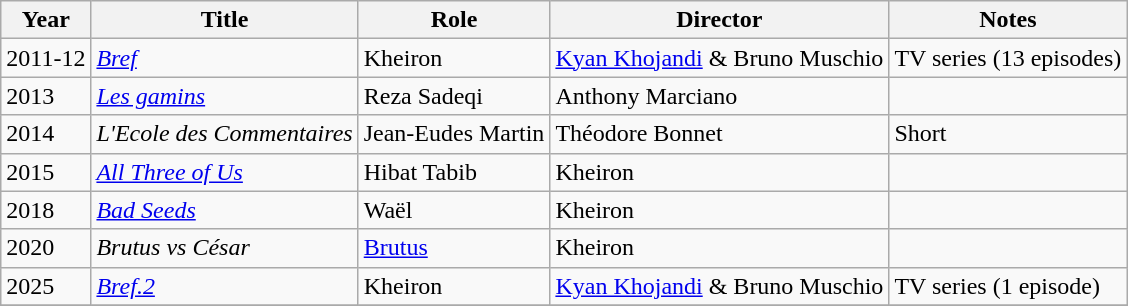<table class="wikitable sortable">
<tr>
<th>Year</th>
<th>Title</th>
<th>Role</th>
<th>Director</th>
<th class="unsortable">Notes</th>
</tr>
<tr>
<td>2011-12</td>
<td><em><a href='#'>Bref</a></em></td>
<td>Kheiron</td>
<td><a href='#'>Kyan Khojandi</a> & Bruno Muschio</td>
<td>TV series (13 episodes)</td>
</tr>
<tr>
<td>2013</td>
<td><em><a href='#'>Les gamins</a></em></td>
<td>Reza Sadeqi</td>
<td>Anthony Marciano</td>
<td></td>
</tr>
<tr>
<td>2014</td>
<td><em>L'Ecole des Commentaires</em></td>
<td>Jean-Eudes Martin</td>
<td>Théodore Bonnet</td>
<td>Short</td>
</tr>
<tr>
<td>2015</td>
<td><em><a href='#'>All Three of Us</a></em></td>
<td>Hibat Tabib</td>
<td>Kheiron</td>
<td></td>
</tr>
<tr>
<td>2018</td>
<td><em><a href='#'>Bad Seeds</a></em></td>
<td>Waël</td>
<td>Kheiron</td>
<td></td>
</tr>
<tr>
<td>2020</td>
<td><em>Brutus vs César</em></td>
<td><a href='#'>Brutus</a></td>
<td>Kheiron</td>
<td></td>
</tr>
<tr>
<td>2025</td>
<td><em><a href='#'>Bref.2</a></em></td>
<td>Kheiron</td>
<td><a href='#'>Kyan Khojandi</a> & Bruno Muschio</td>
<td>TV series (1 episode)</td>
</tr>
<tr>
</tr>
</table>
